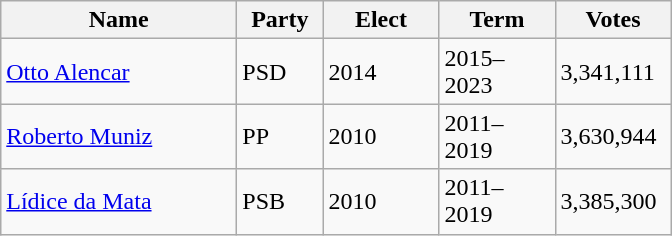<table class="wikitable sortable">
<tr>
<th style="width:150px;">Name</th>
<th style="width:50px;">Party</th>
<th style="width:70px;">Elect</th>
<th style="width:70px;">Term</th>
<th style="width:70px;">Votes</th>
</tr>
<tr>
<td><a href='#'>Otto Alencar</a></td>
<td>PSD</td>
<td>2014</td>
<td>2015–2023</td>
<td>3,341,111</td>
</tr>
<tr>
<td><a href='#'>Roberto Muniz</a><br></td>
<td>PP</td>
<td>2010</td>
<td>2011–2019</td>
<td>3,630,944</td>
</tr>
<tr>
<td><a href='#'>Lídice da Mata</a></td>
<td>PSB</td>
<td>2010</td>
<td>2011–2019</td>
<td>3,385,300</td>
</tr>
</table>
